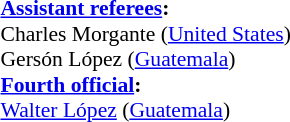<table width=50% style="font-size: 90%">
<tr>
<td><br><br><strong><a href='#'>Assistant referees</a>:</strong>
<br>Charles Morgante (<a href='#'>United States</a>)
<br>Gersón López (<a href='#'>Guatemala</a>)
<br><strong><a href='#'>Fourth official</a>:</strong>
<br><a href='#'>Walter López</a> (<a href='#'>Guatemala</a>)</td>
</tr>
</table>
